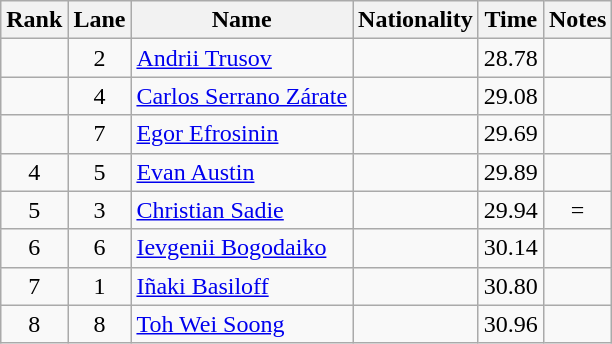<table class="wikitable sortable" style="text-align:center">
<tr>
<th>Rank</th>
<th>Lane</th>
<th>Name</th>
<th>Nationality</th>
<th>Time</th>
<th>Notes</th>
</tr>
<tr>
<td></td>
<td>2</td>
<td align=left><a href='#'>Andrii Trusov</a></td>
<td align=left></td>
<td>28.78</td>
<td></td>
</tr>
<tr>
<td></td>
<td>4</td>
<td align=left><a href='#'>Carlos Serrano Zárate</a></td>
<td align=left></td>
<td>29.08</td>
<td></td>
</tr>
<tr>
<td></td>
<td>7</td>
<td align=left><a href='#'>Egor Efrosinin</a></td>
<td align=left></td>
<td>29.69</td>
<td></td>
</tr>
<tr>
<td>4</td>
<td>5</td>
<td align=left><a href='#'>Evan Austin</a></td>
<td align=left></td>
<td>29.89</td>
<td></td>
</tr>
<tr>
<td>5</td>
<td>3</td>
<td align=left><a href='#'>Christian Sadie</a></td>
<td align=left></td>
<td>29.94</td>
<td>=</td>
</tr>
<tr>
<td>6</td>
<td>6</td>
<td align=left><a href='#'>Ievgenii Bogodaiko</a></td>
<td align=left></td>
<td>30.14</td>
<td></td>
</tr>
<tr>
<td>7</td>
<td>1</td>
<td align=left><a href='#'>Iñaki Basiloff</a></td>
<td align=left></td>
<td>30.80</td>
<td></td>
</tr>
<tr>
<td>8</td>
<td>8</td>
<td align=left><a href='#'>Toh Wei Soong</a></td>
<td align=left></td>
<td>30.96</td>
<td></td>
</tr>
</table>
